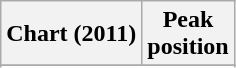<table class="wikitable plainrowheaders">
<tr>
<th>Chart (2011)</th>
<th>Peak<br>position</th>
</tr>
<tr>
</tr>
<tr>
</tr>
</table>
